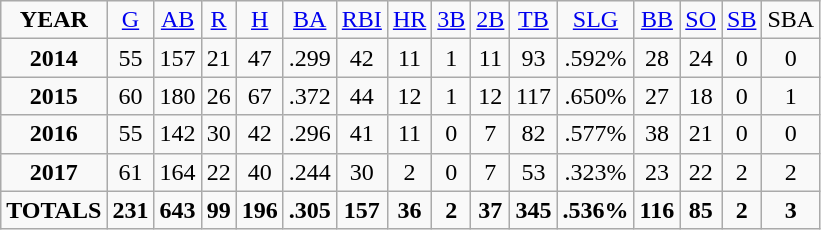<table class="wikitable">
<tr align=center>
<td><strong>YEAR</strong></td>
<td><a href='#'>G</a></td>
<td><a href='#'>AB</a></td>
<td><a href='#'>R</a></td>
<td><a href='#'>H</a></td>
<td><a href='#'>BA</a></td>
<td><a href='#'>RBI</a></td>
<td><a href='#'>HR</a></td>
<td><a href='#'>3B</a></td>
<td><a href='#'>2B</a></td>
<td><a href='#'>TB</a></td>
<td><a href='#'>SLG</a></td>
<td><a href='#'>BB</a></td>
<td><a href='#'>SO</a></td>
<td><a href='#'>SB</a></td>
<td>SBA</td>
</tr>
<tr align=center>
<td><strong>2014</strong></td>
<td>55</td>
<td>157</td>
<td>21</td>
<td>47</td>
<td>.299</td>
<td>42</td>
<td>11</td>
<td>1</td>
<td>11</td>
<td>93</td>
<td>.592%</td>
<td>28</td>
<td>24</td>
<td>0</td>
<td>0</td>
</tr>
<tr align=center>
<td><strong>2015</strong></td>
<td>60</td>
<td>180</td>
<td>26</td>
<td>67</td>
<td>.372</td>
<td>44</td>
<td>12</td>
<td>1</td>
<td>12</td>
<td>117</td>
<td>.650%</td>
<td>27</td>
<td>18</td>
<td>0</td>
<td>1</td>
</tr>
<tr align=center>
<td><strong>2016</strong></td>
<td>55</td>
<td>142</td>
<td>30</td>
<td>42</td>
<td>.296</td>
<td>41</td>
<td>11</td>
<td>0</td>
<td>7</td>
<td>82</td>
<td>.577%</td>
<td>38</td>
<td>21</td>
<td>0</td>
<td>0</td>
</tr>
<tr align=center>
<td><strong>2017</strong></td>
<td>61</td>
<td>164</td>
<td>22</td>
<td>40</td>
<td>.244</td>
<td>30</td>
<td>2</td>
<td>0</td>
<td>7</td>
<td>53</td>
<td>.323%</td>
<td>23</td>
<td>22</td>
<td>2</td>
<td>2</td>
</tr>
<tr align=center>
<td><strong>TOTALS</strong></td>
<td><strong>231</strong></td>
<td><strong>643</strong></td>
<td><strong>99</strong></td>
<td><strong>196</strong></td>
<td><strong>.305</strong></td>
<td><strong>157</strong></td>
<td><strong>36</strong></td>
<td><strong>2</strong></td>
<td><strong>37</strong></td>
<td><strong>345</strong></td>
<td><strong>.536%</strong></td>
<td><strong>116</strong></td>
<td><strong>85</strong></td>
<td><strong>2</strong></td>
<td><strong>3</strong></td>
</tr>
</table>
